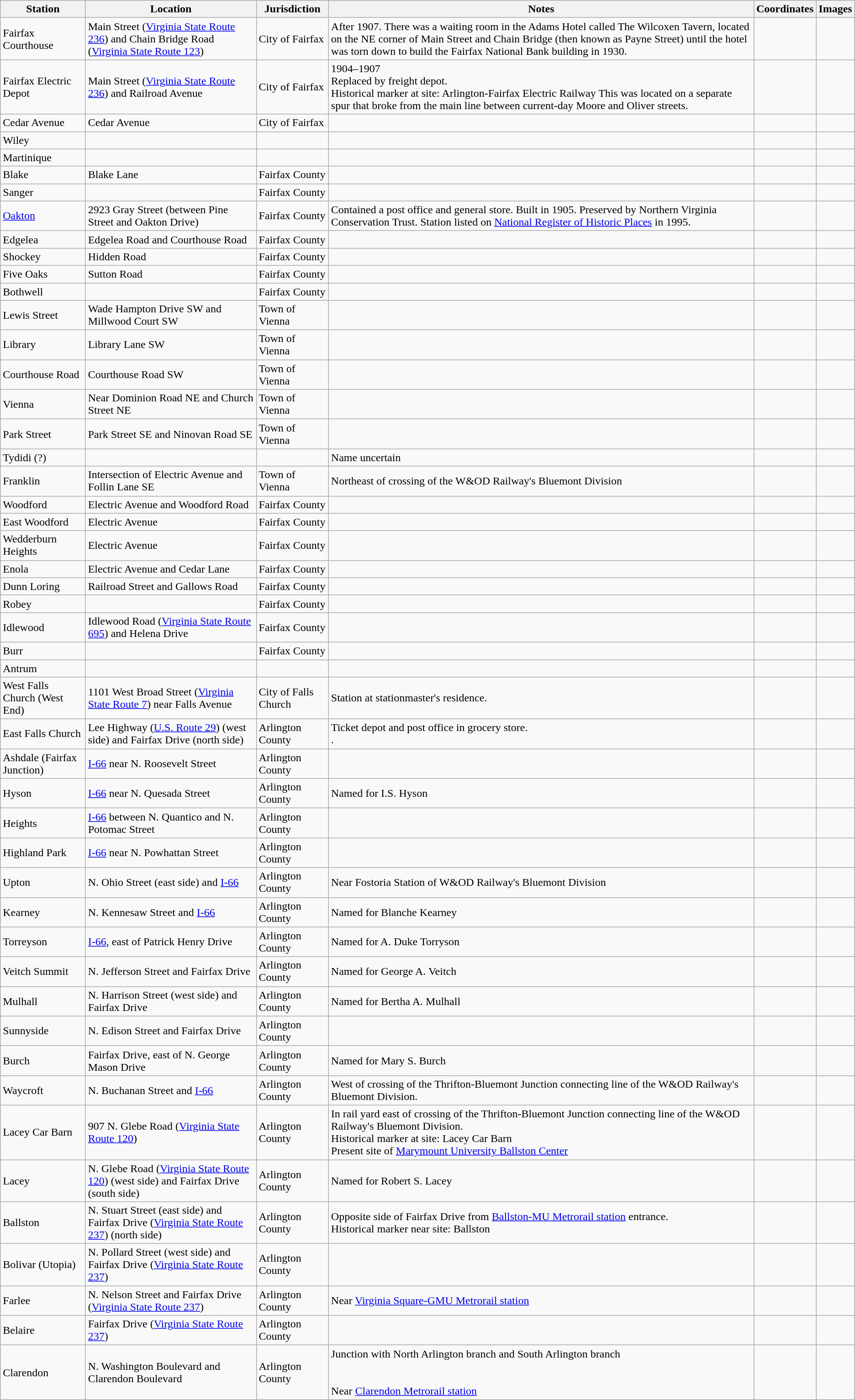<table class="wikitable">
<tr>
<th>Station</th>
<th>Location</th>
<th>Jurisdiction</th>
<th>Notes</th>
<th>Coordinates</th>
<th>Images</th>
</tr>
<tr>
<td>Fairfax Courthouse</td>
<td>Main Street (<a href='#'>Virginia State Route 236</a>) and Chain Bridge Road (<a href='#'>Virginia State Route 123</a>)</td>
<td>City of Fairfax</td>
<td>After 1907. There was a waiting room in the Adams Hotel called The Wilcoxen Tavern, located on the NE corner of Main Street and Chain Bridge (then known as Payne Street) until the hotel was torn down to build the Fairfax National Bank building in 1930.</td>
<td></td>
<td></td>
</tr>
<tr>
<td>Fairfax Electric Depot</td>
<td>Main Street (<a href='#'>Virginia State Route 236</a>) and Railroad Avenue</td>
<td>City of Fairfax</td>
<td>1904–1907<br>Replaced by freight depot.<br>Historical marker at site: Arlington-Fairfax Electric Railway This was located on a separate spur that broke from the main line between current-day Moore and Oliver streets.</td>
<td></td>
<td></td>
</tr>
<tr>
<td>Cedar Avenue</td>
<td>Cedar Avenue</td>
<td>City of Fairfax</td>
<td></td>
<td></td>
<td></td>
</tr>
<tr>
<td>Wiley</td>
<td></td>
<td></td>
<td></td>
<td></td>
<td></td>
</tr>
<tr>
<td>Martinique</td>
<td></td>
<td></td>
<td></td>
<td></td>
</tr>
<tr>
<td>Blake</td>
<td>Blake Lane</td>
<td>Fairfax County</td>
<td></td>
<td></td>
<td></td>
</tr>
<tr>
<td>Sanger</td>
<td></td>
<td>Fairfax County</td>
<td></td>
<td></td>
<td></td>
</tr>
<tr>
<td><a href='#'>Oakton</a></td>
<td>2923 Gray Street (between Pine Street and Oakton Drive)</td>
<td>Fairfax County</td>
<td>Contained a post office and general store. Built in 1905. Preserved by Northern Virginia Conservation Trust. Station listed on <a href='#'>National Register of Historic Places</a> in 1995.</td>
<td></td>
<td></td>
</tr>
<tr>
<td>Edgelea</td>
<td>Edgelea Road and Courthouse Road</td>
<td>Fairfax County</td>
<td></td>
<td></td>
<td></td>
</tr>
<tr>
<td>Shockey</td>
<td>Hidden Road</td>
<td>Fairfax County</td>
<td></td>
<td></td>
<td></td>
</tr>
<tr>
<td>Five Oaks</td>
<td>Sutton Road</td>
<td>Fairfax County</td>
<td></td>
<td></td>
<td></td>
</tr>
<tr>
<td>Bothwell</td>
<td></td>
<td>Fairfax County</td>
<td></td>
<td></td>
<td></td>
</tr>
<tr>
<td>Lewis Street</td>
<td>Wade Hampton Drive SW and Millwood Court SW</td>
<td>Town of Vienna</td>
<td></td>
<td></td>
<td></td>
</tr>
<tr>
<td>Library</td>
<td>Library Lane SW</td>
<td>Town of Vienna</td>
<td></td>
<td></td>
<td></td>
</tr>
<tr>
<td>Courthouse Road</td>
<td>Courthouse Road SW</td>
<td>Town of Vienna</td>
<td></td>
<td></td>
<td></td>
</tr>
<tr>
<td>Vienna</td>
<td>Near Dominion Road NE and Church Street NE</td>
<td>Town of Vienna</td>
<td><br><br></td>
<td></td>
<td></td>
</tr>
<tr>
<td>Park Street</td>
<td>Park Street SE and Ninovan Road SE</td>
<td>Town of Vienna</td>
<td></td>
<td></td>
<td></td>
</tr>
<tr>
<td>Tydidi (?)</td>
<td></td>
<td></td>
<td>Name uncertain</td>
<td></td>
</tr>
<tr>
<td>Franklin</td>
<td>Intersection of Electric Avenue and Follin Lane SE</td>
<td>Town of Vienna</td>
<td>Northeast of crossing of the W&OD Railway's Bluemont Division</td>
<td></td>
<td></td>
</tr>
<tr>
<td>Woodford</td>
<td>Electric Avenue and Woodford Road</td>
<td>Fairfax County</td>
<td></td>
<td></td>
<td></td>
</tr>
<tr>
<td>East Woodford</td>
<td>Electric Avenue</td>
<td>Fairfax County</td>
<td></td>
<td></td>
<td></td>
</tr>
<tr>
<td>Wedderburn Heights</td>
<td>Electric Avenue</td>
<td>Fairfax County</td>
<td></td>
<td></td>
<td></td>
</tr>
<tr>
<td>Enola</td>
<td>Electric Avenue and Cedar Lane</td>
<td>Fairfax County</td>
<td></td>
<td></td>
<td></td>
</tr>
<tr>
<td>Dunn Loring</td>
<td>Railroad Street and Gallows Road</td>
<td>Fairfax County</td>
<td></td>
<td></td>
<td></td>
</tr>
<tr>
<td>Robey</td>
<td></td>
<td>Fairfax County</td>
<td></td>
<td></td>
<td></td>
</tr>
<tr>
<td>Idlewood</td>
<td>Idlewood Road (<a href='#'>Virginia State Route 695</a>) and Helena Drive</td>
<td>Fairfax County</td>
<td></td>
<td></td>
<td></td>
</tr>
<tr>
<td>Burr</td>
<td></td>
<td>Fairfax County</td>
<td></td>
<td></td>
<td></td>
</tr>
<tr>
<td>Antrum</td>
<td></td>
<td></td>
<td></td>
<td></td>
<td></td>
</tr>
<tr>
<td>West Falls Church (West End)</td>
<td>1101 West Broad Street (<a href='#'>Virginia State Route 7</a>) near Falls Avenue</td>
<td>City of Falls Church</td>
<td>Station at stationmaster's residence.<br></td>
<td></td>
<td></td>
</tr>
<tr>
<td>East Falls Church</td>
<td>Lee Highway (<a href='#'>U.S. Route 29</a>) (west side) and Fairfax Drive (north side)</td>
<td>Arlington County</td>
<td>Ticket depot and post office in grocery store.<br>.<br></td>
<td></td>
<td></td>
</tr>
<tr>
<td>Ashdale (Fairfax Junction)</td>
<td><a href='#'>I-66</a> near N. Roosevelt Street</td>
<td>Arlington County</td>
<td></td>
<td></td>
<td></td>
</tr>
<tr>
<td>Hyson</td>
<td><a href='#'>I-66</a> near N. Quesada Street</td>
<td>Arlington County</td>
<td>Named for I.S. Hyson</td>
<td></td>
<td></td>
</tr>
<tr>
<td>Heights</td>
<td><a href='#'>I-66</a> between N. Quantico and N. Potomac Street</td>
<td>Arlington County</td>
<td></td>
<td></td>
<td></td>
</tr>
<tr>
<td>Highland Park</td>
<td><a href='#'>I-66</a> near N. Powhattan Street</td>
<td>Arlington County</td>
<td></td>
<td></td>
<td></td>
</tr>
<tr>
<td>Upton</td>
<td>N. Ohio Street (east side) and <a href='#'>I-66</a></td>
<td>Arlington County</td>
<td>Near Fostoria Station of W&OD Railway's Bluemont Division</td>
<td></td>
<td></td>
</tr>
<tr>
<td>Kearney</td>
<td>N. Kennesaw Street and <a href='#'>I-66</a></td>
<td>Arlington County</td>
<td>Named for Blanche Kearney </td>
<td></td>
<td></td>
</tr>
<tr>
<td>Torreyson</td>
<td><a href='#'>I-66</a>, east of Patrick Henry Drive</td>
<td>Arlington County</td>
<td>Named for A. Duke Torryson</td>
<td></td>
<td></td>
</tr>
<tr>
<td>Veitch Summit</td>
<td>N. Jefferson Street and Fairfax Drive</td>
<td>Arlington County</td>
<td>Named for George A. Veitch</td>
<td></td>
<td></td>
</tr>
<tr>
<td>Mulhall</td>
<td>N. Harrison Street (west side) and Fairfax Drive</td>
<td>Arlington County</td>
<td>Named for Bertha A. Mulhall</td>
<td></td>
<td></td>
</tr>
<tr>
<td>Sunnyside</td>
<td>N. Edison Street and Fairfax Drive</td>
<td>Arlington County</td>
<td></td>
<td></td>
<td></td>
</tr>
<tr>
<td>Burch</td>
<td>Fairfax Drive, east of N. George Mason Drive</td>
<td>Arlington County</td>
<td>Named for Mary S. Burch</td>
<td></td>
<td></td>
</tr>
<tr>
<td>Waycroft</td>
<td>N. Buchanan Street and <a href='#'>I-66</a></td>
<td>Arlington County</td>
<td>West of crossing of the Thrifton-Bluemont Junction connecting line of the W&OD Railway's Bluemont Division.</td>
<td></td>
<td></td>
</tr>
<tr>
<td>Lacey Car Barn</td>
<td>907 N. Glebe Road (<a href='#'>Virginia State Route 120</a>)</td>
<td>Arlington County</td>
<td>In rail yard east of crossing of the Thrifton-Bluemont Junction connecting line of the W&OD Railway's Bluemont Division.<br>Historical marker at site: Lacey Car Barn<br>Present site of <a href='#'>Marymount University Ballston Center</a></td>
<td></td>
<td></td>
</tr>
<tr>
<td>Lacey</td>
<td>N. Glebe Road (<a href='#'>Virginia State Route 120</a>) (west side) and Fairfax Drive (south side)</td>
<td>Arlington County</td>
<td>Named for Robert S. Lacey</td>
<td></td>
<td></td>
</tr>
<tr>
<td>Ballston</td>
<td>N. Stuart Street (east side) and Fairfax Drive (<a href='#'>Virginia State Route 237</a>) (north side)</td>
<td>Arlington County</td>
<td>Opposite side of Fairfax Drive from <a href='#'>Ballston-MU Metrorail station</a> entrance.<br>Historical marker near site: Ballston</td>
<td></td>
<td></td>
</tr>
<tr>
<td>Bolivar (Utopia)</td>
<td>N. Pollard Street (west side) and Fairfax Drive (<a href='#'>Virginia State Route 237</a>)</td>
<td>Arlington County</td>
<td></td>
<td></td>
<td></td>
</tr>
<tr>
<td>Farlee</td>
<td>N. Nelson Street and Fairfax Drive (<a href='#'>Virginia State Route 237</a>)</td>
<td>Arlington County</td>
<td>Near <a href='#'>Virginia Square-GMU Metrorail station</a></td>
<td></td>
<td></td>
</tr>
<tr>
<td>Belaire</td>
<td>Fairfax Drive (<a href='#'>Virginia State Route 237</a>)</td>
<td>Arlington County</td>
<td></td>
<td></td>
<td></td>
</tr>
<tr>
<td>Clarendon</td>
<td>N. Washington Boulevard and Clarendon Boulevard</td>
<td>Arlington County</td>
<td>Junction with North Arlington branch and South Arlington branch<br><br><br>Near <a href='#'>Clarendon Metrorail station</a></td>
<td></td>
<td></td>
</tr>
</table>
